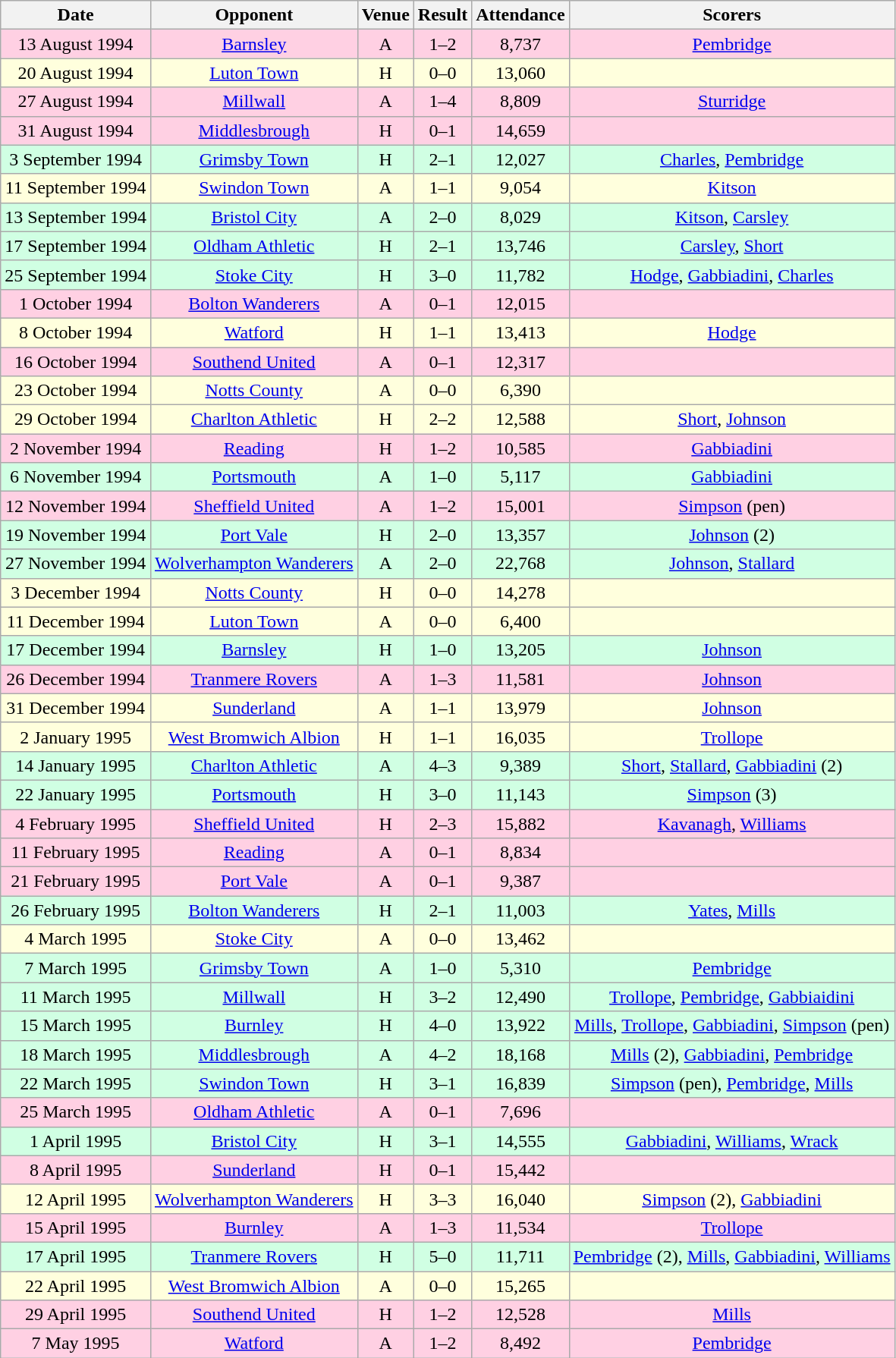<table class="wikitable sortable" style="font-size:100%; text-align:center">
<tr>
<th>Date</th>
<th>Opponent</th>
<th>Venue</th>
<th>Result</th>
<th>Attendance</th>
<th>Scorers</th>
</tr>
<tr style="background-color: #ffd0e3;">
<td>13 August 1994</td>
<td><a href='#'>Barnsley</a></td>
<td>A</td>
<td>1–2</td>
<td>8,737</td>
<td><a href='#'>Pembridge</a></td>
</tr>
<tr style="background-color: #ffffdd;">
<td>20 August 1994</td>
<td><a href='#'>Luton Town</a></td>
<td>H</td>
<td>0–0</td>
<td>13,060</td>
<td></td>
</tr>
<tr style="background-color: #ffd0e3;">
<td>27 August 1994</td>
<td><a href='#'>Millwall</a></td>
<td>A</td>
<td>1–4</td>
<td>8,809</td>
<td><a href='#'>Sturridge</a></td>
</tr>
<tr style="background-color: #ffd0e3;">
<td>31 August 1994</td>
<td><a href='#'>Middlesbrough</a></td>
<td>H</td>
<td>0–1</td>
<td>14,659</td>
<td></td>
</tr>
<tr style="background-color: #d0ffe3;">
<td>3 September 1994</td>
<td><a href='#'>Grimsby Town</a></td>
<td>H</td>
<td>2–1</td>
<td>12,027</td>
<td><a href='#'>Charles</a>, <a href='#'>Pembridge</a></td>
</tr>
<tr style="background-color: #ffffdd;">
<td>11 September 1994</td>
<td><a href='#'>Swindon Town</a></td>
<td>A</td>
<td>1–1</td>
<td>9,054</td>
<td><a href='#'>Kitson</a></td>
</tr>
<tr style="background-color: #d0ffe3;">
<td>13 September 1994</td>
<td><a href='#'>Bristol City</a></td>
<td>A</td>
<td>2–0</td>
<td>8,029</td>
<td><a href='#'>Kitson</a>, <a href='#'>Carsley</a></td>
</tr>
<tr style="background-color: #d0ffe3;">
<td>17 September 1994</td>
<td><a href='#'>Oldham Athletic</a></td>
<td>H</td>
<td>2–1</td>
<td>13,746</td>
<td><a href='#'>Carsley</a>, <a href='#'>Short</a></td>
</tr>
<tr style="background-color: #d0ffe3;">
<td>25 September 1994</td>
<td><a href='#'>Stoke City</a></td>
<td>H</td>
<td>3–0</td>
<td>11,782</td>
<td><a href='#'>Hodge</a>, <a href='#'>Gabbiadini</a>, <a href='#'>Charles</a></td>
</tr>
<tr style="background-color: #ffd0e3;">
<td>1 October 1994</td>
<td><a href='#'>Bolton Wanderers</a></td>
<td>A</td>
<td>0–1</td>
<td>12,015</td>
<td></td>
</tr>
<tr style="background-color: #ffffdd;">
<td>8 October 1994</td>
<td><a href='#'>Watford</a></td>
<td>H</td>
<td>1–1</td>
<td>13,413</td>
<td><a href='#'>Hodge</a></td>
</tr>
<tr style="background-color: #ffd0e3;">
<td>16 October 1994</td>
<td><a href='#'>Southend United</a></td>
<td>A</td>
<td>0–1</td>
<td>12,317</td>
<td></td>
</tr>
<tr style="background-color: #ffffdd;">
<td>23 October 1994</td>
<td><a href='#'>Notts County</a></td>
<td>A</td>
<td>0–0</td>
<td>6,390</td>
<td></td>
</tr>
<tr style="background-color: #ffffdd;">
<td>29 October 1994</td>
<td><a href='#'>Charlton Athletic</a></td>
<td>H</td>
<td>2–2</td>
<td>12,588</td>
<td><a href='#'>Short</a>, <a href='#'>Johnson</a></td>
</tr>
<tr style="background-color: #ffd0e3;">
<td>2 November 1994</td>
<td><a href='#'>Reading</a></td>
<td>H</td>
<td>1–2</td>
<td>10,585</td>
<td><a href='#'>Gabbiadini</a></td>
</tr>
<tr style="background-color: #d0ffe3;">
<td>6 November 1994</td>
<td><a href='#'>Portsmouth</a></td>
<td>A</td>
<td>1–0</td>
<td>5,117</td>
<td><a href='#'>Gabbiadini</a></td>
</tr>
<tr style="background-color: #ffd0e3;">
<td>12 November 1994</td>
<td><a href='#'>Sheffield United</a></td>
<td>A</td>
<td>1–2</td>
<td>15,001</td>
<td><a href='#'>Simpson</a> (pen)</td>
</tr>
<tr style="background-color: #d0ffe3;">
<td>19 November 1994</td>
<td><a href='#'>Port Vale</a></td>
<td>H</td>
<td>2–0</td>
<td>13,357</td>
<td><a href='#'>Johnson</a> (2)</td>
</tr>
<tr style="background-color: #d0ffe3;">
<td>27 November 1994</td>
<td><a href='#'>Wolverhampton Wanderers</a></td>
<td>A</td>
<td>2–0</td>
<td>22,768</td>
<td><a href='#'>Johnson</a>, <a href='#'>Stallard</a></td>
</tr>
<tr style="background-color: #ffffdd;">
<td>3 December 1994</td>
<td><a href='#'>Notts County</a></td>
<td>H</td>
<td>0–0</td>
<td>14,278</td>
<td></td>
</tr>
<tr style="background-color: #ffffdd;">
<td>11 December 1994</td>
<td><a href='#'>Luton Town</a></td>
<td>A</td>
<td>0–0</td>
<td>6,400</td>
<td></td>
</tr>
<tr style="background-color: #d0ffe3;">
<td>17 December 1994</td>
<td><a href='#'>Barnsley</a></td>
<td>H</td>
<td>1–0</td>
<td>13,205</td>
<td><a href='#'>Johnson</a></td>
</tr>
<tr style="background-color: #ffd0e3;">
<td>26 December 1994</td>
<td><a href='#'>Tranmere Rovers</a></td>
<td>A</td>
<td>1–3</td>
<td>11,581</td>
<td><a href='#'>Johnson</a></td>
</tr>
<tr style="background-color: #ffffdd;">
<td>31 December 1994</td>
<td><a href='#'>Sunderland</a></td>
<td>A</td>
<td>1–1</td>
<td>13,979</td>
<td><a href='#'>Johnson</a></td>
</tr>
<tr style="background-color: #ffffdd;">
<td>2 January 1995</td>
<td><a href='#'>West Bromwich Albion</a></td>
<td>H</td>
<td>1–1</td>
<td>16,035</td>
<td><a href='#'>Trollope</a></td>
</tr>
<tr style="background-color: #d0ffe3;">
<td>14 January 1995</td>
<td><a href='#'>Charlton Athletic</a></td>
<td>A</td>
<td>4–3</td>
<td>9,389</td>
<td><a href='#'>Short</a>, <a href='#'>Stallard</a>, <a href='#'>Gabbiadini</a> (2)</td>
</tr>
<tr style="background-color: #d0ffe3;">
<td>22 January 1995</td>
<td><a href='#'>Portsmouth</a></td>
<td>H</td>
<td>3–0</td>
<td>11,143</td>
<td><a href='#'>Simpson</a> (3)</td>
</tr>
<tr style="background-color: #ffd0e3;">
<td>4 February 1995</td>
<td><a href='#'>Sheffield United</a></td>
<td>H</td>
<td>2–3</td>
<td>15,882</td>
<td><a href='#'>Kavanagh</a>, <a href='#'>Williams</a></td>
</tr>
<tr style="background-color: #ffd0e3;">
<td>11 February 1995</td>
<td><a href='#'>Reading</a></td>
<td>A</td>
<td>0–1</td>
<td>8,834</td>
<td></td>
</tr>
<tr style="background-color: #ffd0e3;">
<td>21 February 1995</td>
<td><a href='#'>Port Vale</a></td>
<td>A</td>
<td>0–1</td>
<td>9,387</td>
<td></td>
</tr>
<tr style="background-color: #d0ffe3;">
<td>26 February 1995</td>
<td><a href='#'>Bolton Wanderers</a></td>
<td>H</td>
<td>2–1</td>
<td>11,003</td>
<td><a href='#'>Yates</a>, <a href='#'>Mills</a></td>
</tr>
<tr style="background-color: #ffffdd;">
<td>4 March 1995</td>
<td><a href='#'>Stoke City</a></td>
<td>A</td>
<td>0–0</td>
<td>13,462</td>
<td></td>
</tr>
<tr style="background-color: #d0ffe3;">
<td>7 March 1995</td>
<td><a href='#'>Grimsby Town</a></td>
<td>A</td>
<td>1–0</td>
<td>5,310</td>
<td><a href='#'>Pembridge</a></td>
</tr>
<tr style="background-color: #d0ffe3;">
<td>11 March 1995</td>
<td><a href='#'>Millwall</a></td>
<td>H</td>
<td>3–2</td>
<td>12,490</td>
<td><a href='#'>Trollope</a>, <a href='#'>Pembridge</a>, <a href='#'>Gabbiaidini</a></td>
</tr>
<tr style="background-color: #d0ffe3;">
<td>15 March 1995</td>
<td><a href='#'>Burnley</a></td>
<td>H</td>
<td>4–0</td>
<td>13,922</td>
<td><a href='#'>Mills</a>, <a href='#'>Trollope</a>, <a href='#'>Gabbiadini</a>, <a href='#'>Simpson</a> (pen)</td>
</tr>
<tr style="background-color: #d0ffe3;">
<td>18 March 1995</td>
<td><a href='#'>Middlesbrough</a></td>
<td>A</td>
<td>4–2</td>
<td>18,168</td>
<td><a href='#'>Mills</a> (2), <a href='#'>Gabbiadini</a>, <a href='#'>Pembridge</a></td>
</tr>
<tr style="background-color: #d0ffe3;">
<td>22 March 1995</td>
<td><a href='#'>Swindon Town</a></td>
<td>H</td>
<td>3–1</td>
<td>16,839</td>
<td><a href='#'>Simpson</a> (pen), <a href='#'>Pembridge</a>, <a href='#'>Mills</a></td>
</tr>
<tr style="background-color: #ffd0e3;">
<td>25 March 1995</td>
<td><a href='#'>Oldham Athletic</a></td>
<td>A</td>
<td>0–1</td>
<td>7,696</td>
<td></td>
</tr>
<tr style="background-color: #d0ffe3;">
<td>1 April 1995</td>
<td><a href='#'>Bristol City</a></td>
<td>H</td>
<td>3–1</td>
<td>14,555</td>
<td><a href='#'>Gabbiadini</a>, <a href='#'>Williams</a>, <a href='#'>Wrack</a></td>
</tr>
<tr style="background-color: #ffd0e3;">
<td>8 April 1995</td>
<td><a href='#'>Sunderland</a></td>
<td>H</td>
<td>0–1</td>
<td>15,442</td>
<td></td>
</tr>
<tr style="background-color: #ffffdd;">
<td>12 April 1995</td>
<td><a href='#'>Wolverhampton Wanderers</a></td>
<td>H</td>
<td>3–3</td>
<td>16,040</td>
<td><a href='#'>Simpson</a> (2), <a href='#'>Gabbiadini</a></td>
</tr>
<tr style="background-color: #ffd0e3;">
<td>15 April 1995</td>
<td><a href='#'>Burnley</a></td>
<td>A</td>
<td>1–3</td>
<td>11,534</td>
<td><a href='#'>Trollope</a></td>
</tr>
<tr style="background-color: #d0ffe3;">
<td>17 April 1995</td>
<td><a href='#'>Tranmere Rovers</a></td>
<td>H</td>
<td>5–0</td>
<td>11,711</td>
<td><a href='#'>Pembridge</a> (2), <a href='#'>Mills</a>, <a href='#'>Gabbiadini</a>, <a href='#'>Williams</a></td>
</tr>
<tr style="background-color: #ffffdd;">
<td>22 April 1995</td>
<td><a href='#'>West Bromwich Albion</a></td>
<td>A</td>
<td>0–0</td>
<td>15,265</td>
<td></td>
</tr>
<tr style="background-color: #ffd0e3;">
<td>29 April 1995</td>
<td><a href='#'>Southend United</a></td>
<td>H</td>
<td>1–2</td>
<td>12,528</td>
<td><a href='#'>Mills</a></td>
</tr>
<tr style="background-color: #ffd0e3;">
<td>7 May 1995</td>
<td><a href='#'>Watford</a></td>
<td>A</td>
<td>1–2</td>
<td>8,492</td>
<td><a href='#'>Pembridge</a></td>
</tr>
</table>
